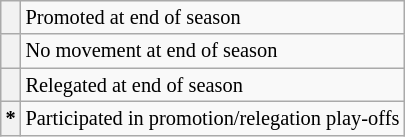<table class="wikitable" style="font-size:85%">
<tr>
<th></th>
<td>Promoted at end of season</td>
</tr>
<tr>
<th></th>
<td>No movement at end of season</td>
</tr>
<tr>
<th></th>
<td>Relegated at end of season</td>
</tr>
<tr>
<th>*</th>
<td>Participated in promotion/relegation play-offs</td>
</tr>
</table>
